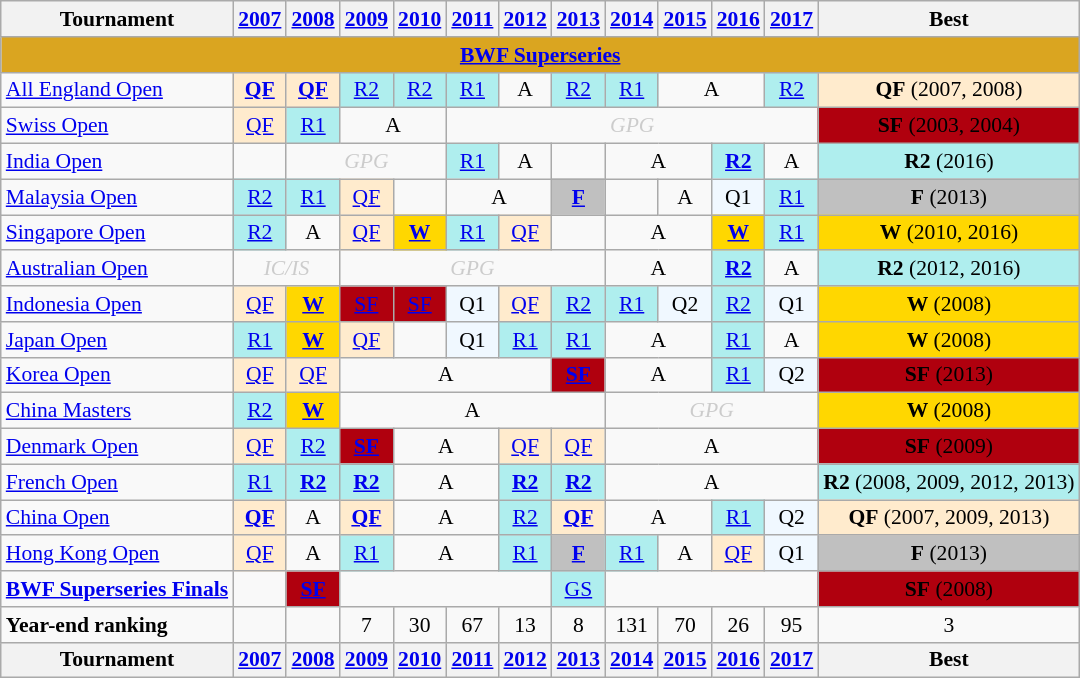<table class="wikitable" style="font-size: 90%; text-align:center">
<tr>
<th>Tournament</th>
<th><a href='#'>2007</a></th>
<th><a href='#'>2008</a></th>
<th><a href='#'>2009</a></th>
<th><a href='#'>2010</a></th>
<th><a href='#'>2011</a></th>
<th><a href='#'>2012</a></th>
<th><a href='#'>2013</a></th>
<th><a href='#'>2014</a></th>
<th><a href='#'>2015</a></th>
<th><a href='#'>2016</a></th>
<th><a href='#'>2017</a></th>
<th>Best</th>
</tr>
<tr bgcolor=DAA520>
<td colspan="13" align=center><strong><a href='#'>BWF Superseries</a></strong></td>
</tr>
<tr>
<td align=left><a href='#'>All England Open</a></td>
<td bgcolor=FFEBCD><a href='#'><strong>QF</strong></a></td>
<td bgcolor=FFEBCD><a href='#'><strong>QF</strong></a></td>
<td bgcolor=AFEEEE><a href='#'>R2</a></td>
<td bgcolor=AFEEEE><a href='#'>R2</a></td>
<td bgcolor=AFEEEE><a href='#'>R1</a></td>
<td>A</td>
<td bgcolor=AFEEEE><a href='#'>R2</a></td>
<td bgcolor=AFEEEE><a href='#'>R1</a></td>
<td colspan="2">A</td>
<td bgcolor=AFEEEE><a href='#'>R2</a></td>
<td bgcolor=FFEBCD><strong>QF</strong> (2007, 2008)</td>
</tr>
<tr>
<td align=left><a href='#'>Swiss Open</a></td>
<td bgcolor=FFEBCD><a href='#'>QF</a></td>
<td bgcolor=AFEEEE><a href='#'>R1</a></td>
<td colspan="2">A</td>
<td colspan="7" style=color:#ccc><em>GPG</em></td>
<td bgcolor=Bronze><strong>SF</strong> (2003, 2004)</td>
</tr>
<tr>
<td align=left><a href='#'>India Open</a></td>
<td></td>
<td colspan="3" style=color:#ccc><em>GPG</em></td>
<td bgcolor=AFEEEE><a href='#'>R1</a></td>
<td>A</td>
<td></td>
<td colspan="2">A</td>
<td bgcolor=AFEEEE><a href='#'><strong>R2</strong></a></td>
<td>A</td>
<td bgcolor=AFEEEE><strong>R2</strong> (2016)</td>
</tr>
<tr>
<td align=left><a href='#'>Malaysia Open</a></td>
<td bgcolor=AFEEEE><a href='#'>R2</a></td>
<td bgcolor=AFEEEE><a href='#'>R1</a></td>
<td bgcolor=FFEBCD><a href='#'>QF</a></td>
<td><a href='#'></a></td>
<td colspan="2">A</td>
<td bgcolor=Silver><a href='#'><strong>F</strong></a></td>
<td><a href='#'></a></td>
<td>A</td>
<td bgcolor=F0F8FF>Q1</td>
<td bgcolor=AFEEEE><a href='#'>R1</a></td>
<td bgcolor=Silver><strong>F</strong> (2013)</td>
</tr>
<tr>
<td align=left><a href='#'>Singapore Open</a></td>
<td bgcolor=AFEEEE><a href='#'>R2</a></td>
<td>A</td>
<td bgcolor=FFEBCD><a href='#'>QF</a></td>
<td bgcolor=Gold><a href='#'><strong>W</strong></a></td>
<td bgcolor=AFEEEE><a href='#'>R1</a></td>
<td bgcolor=FFEBCD><a href='#'>QF</a></td>
<td></td>
<td colspan="2">A</td>
<td bgcolor=Gold><a href='#'><strong>W</strong></a></td>
<td bgcolor=AFEEEE><a href='#'>R1</a></td>
<td bgcolor=Gold><strong>W</strong> (2010, 2016)</td>
</tr>
<tr>
<td align=left><a href='#'>Australian Open</a></td>
<td colspan="2" style=color:#ccc><em>IC/IS</em></td>
<td colspan="5" style=color:#ccc><em>GPG</em></td>
<td colspan="2">A</td>
<td bgcolor=AFEEEE><a href='#'><strong>R2</strong></a></td>
<td>A</td>
<td bgcolor=AFEEEE><strong>R2</strong> (2012, 2016)</td>
</tr>
<tr>
<td align=left><a href='#'>Indonesia Open</a></td>
<td bgcolor=FFEBCD><a href='#'>QF</a></td>
<td bgcolor=Gold><a href='#'><strong>W</strong></a></td>
<td bgcolor=Bronze><a href='#'>SF</a></td>
<td bgcolor=Bronze><a href='#'>SF</a></td>
<td bgcolor=F0F8FF>Q1</td>
<td bgcolor=FFEBCD><a href='#'>QF</a></td>
<td bgcolor=AFEEEE><a href='#'>R2</a></td>
<td bgcolor=AFEEEE><a href='#'>R1</a></td>
<td bgcolor=F0F8FF>Q2</td>
<td bgcolor=AFEEEE><a href='#'>R2</a></td>
<td bgcolor=F0F8FF>Q1</td>
<td bgcolor=Gold><strong>W</strong> (2008)</td>
</tr>
<tr>
<td align=left><a href='#'>Japan Open</a></td>
<td bgcolor=AFEEEE><a href='#'>R1</a></td>
<td bgcolor=Gold><a href='#'><strong>W</strong></a></td>
<td bgcolor=FFEBCD><a href='#'>QF</a></td>
<td><a href='#'></a></td>
<td bgcolor=F0F8FF>Q1</td>
<td bgcolor=AFEEEE><a href='#'>R1</a></td>
<td bgcolor=AFEEEE><a href='#'>R1</a></td>
<td colspan="2">A</td>
<td bgcolor=AFEEEE><a href='#'>R1</a></td>
<td>A</td>
<td bgcolor=Gold><strong>W</strong> (2008)</td>
</tr>
<tr>
<td align=left><a href='#'>Korea Open</a></td>
<td bgcolor=FFEBCD><a href='#'>QF</a></td>
<td bgcolor=FFEBCD><a href='#'>QF</a></td>
<td colspan="4">A</td>
<td bgcolor=Bronze><a href='#'><strong>SF</strong></a></td>
<td colspan="2">A</td>
<td bgcolor=AFEEEE><a href='#'>R1</a></td>
<td bgcolor=F0F8FF>Q2</td>
<td bgcolor=Bronze><strong>SF</strong> (2013)</td>
</tr>
<tr>
<td align=left><a href='#'>China Masters</a></td>
<td bgcolor=AFEEEE><a href='#'>R2</a></td>
<td bgcolor=Gold><a href='#'><strong>W</strong></a></td>
<td colspan="5">A</td>
<td colspan="4" style=color:#ccc><em>GPG</em></td>
<td bgcolor=Gold><strong>W</strong> (2008)</td>
</tr>
<tr>
<td align=left><a href='#'>Denmark Open</a></td>
<td bgcolor=FFEBCD><a href='#'>QF</a></td>
<td bgcolor=AFEEEE><a href='#'>R2</a></td>
<td bgcolor=Bronze><a href='#'><strong>SF</strong></a></td>
<td colspan="2">A</td>
<td bgcolor=FFEBCD><a href='#'>QF</a></td>
<td bgcolor=FFEBCD><a href='#'>QF</a></td>
<td colspan="4">A</td>
<td bgcolor=Bronze><strong>SF</strong> (2009)</td>
</tr>
<tr>
<td align=left><a href='#'>French Open</a></td>
<td bgcolor=AFEEEE><a href='#'>R1</a></td>
<td bgcolor=AFEEEE><a href='#'><strong>R2</strong></a></td>
<td bgcolor=AFEEEE><a href='#'><strong>R2</strong></a></td>
<td colspan="2">A</td>
<td bgcolor=AFEEEE><a href='#'><strong>R2</strong></a></td>
<td bgcolor=AFEEEE><a href='#'><strong>R2</strong></a></td>
<td colspan="4">A</td>
<td bgcolor=AFEEEE><strong>R2</strong> (2008, 2009, 2012, 2013)</td>
</tr>
<tr>
<td align=left><a href='#'>China Open</a></td>
<td bgcolor=FFEBCD><a href='#'><strong>QF</strong></a></td>
<td>A</td>
<td bgcolor=FFEBCD><a href='#'><strong>QF</strong></a></td>
<td colspan="2">A</td>
<td bgcolor=AFEEEE><a href='#'>R2</a></td>
<td bgcolor=FFEBCD><a href='#'><strong>QF</strong></a></td>
<td colspan="2">A</td>
<td bgcolor=AFEEEE><a href='#'>R1</a></td>
<td bgcolor=F0F8FF>Q2</td>
<td bgcolor=FFEBCD><strong>QF</strong> (2007, 2009, 2013)</td>
</tr>
<tr>
<td align=left><a href='#'>Hong Kong Open</a></td>
<td bgcolor=FFEBCD><a href='#'>QF</a></td>
<td>A</td>
<td bgcolor=AFEEEE><a href='#'>R1</a></td>
<td colspan="2">A</td>
<td bgcolor=AFEEEE><a href='#'>R1</a></td>
<td bgcolor=Silver><a href='#'><strong>F</strong></a></td>
<td bgcolor=AFEEEE><a href='#'>R1</a></td>
<td>A</td>
<td bgcolor=FFEBCD><a href='#'>QF</a></td>
<td bgcolor=F0F8FF>Q1</td>
<td bgcolor=Silver><strong>F</strong> (2013)</td>
</tr>
<tr>
<td align=left><strong><a href='#'>BWF Superseries Finals</a></strong></td>
<td></td>
<td bgcolor=Bronze><a href='#'><strong>SF</strong></a></td>
<td colspan="4"></td>
<td bgcolor=AFEEEE><a href='#'>GS</a></td>
<td colspan="4"></td>
<td bgcolor=Bronze><strong>SF</strong> (2008)</td>
</tr>
<tr>
<td align=left><strong>Year-end ranking</strong></td>
<td></td>
<td></td>
<td>7</td>
<td>30</td>
<td>67</td>
<td>13</td>
<td>8</td>
<td>131</td>
<td>70</td>
<td>26</td>
<td>95</td>
<td>3</td>
</tr>
<tr>
<th>Tournament</th>
<th><a href='#'>2007</a></th>
<th><a href='#'>2008</a></th>
<th><a href='#'>2009</a></th>
<th><a href='#'>2010</a></th>
<th><a href='#'>2011</a></th>
<th><a href='#'>2012</a></th>
<th><a href='#'>2013</a></th>
<th><a href='#'>2014</a></th>
<th><a href='#'>2015</a></th>
<th><a href='#'>2016</a></th>
<th><a href='#'>2017</a></th>
<th>Best</th>
</tr>
</table>
